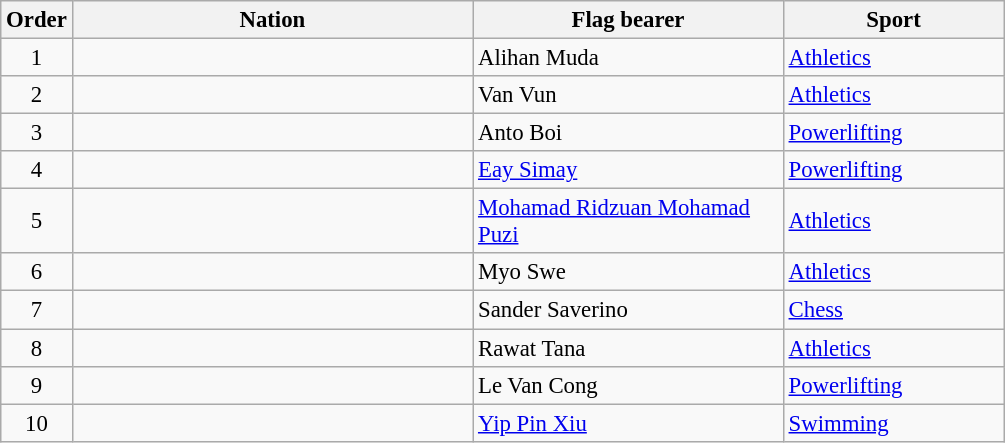<table class="sortable wikitable" style="font-size:95%">
<tr>
<th width=25>Order</th>
<th width=260>Nation</th>
<th width=200>Flag bearer</th>
<th width=140>Sport</th>
</tr>
<tr>
<td align="center">1</td>
<td></td>
<td>Alihan Muda</td>
<td><a href='#'>Athletics</a></td>
</tr>
<tr>
<td align="center">2</td>
<td></td>
<td>Van Vun</td>
<td><a href='#'>Athletics</a></td>
</tr>
<tr>
<td align="center">3</td>
<td></td>
<td>Anto Boi</td>
<td><a href='#'>Powerlifting</a></td>
</tr>
<tr>
<td align="center">4</td>
<td></td>
<td><a href='#'>Eay Simay</a></td>
<td><a href='#'>Powerlifting</a></td>
</tr>
<tr>
<td align="center">5</td>
<td></td>
<td><a href='#'>Mohamad Ridzuan Mohamad Puzi</a></td>
<td><a href='#'>Athletics</a></td>
</tr>
<tr>
<td align="center">6</td>
<td></td>
<td>Myo Swe</td>
<td><a href='#'>Athletics</a></td>
</tr>
<tr>
<td align="center">7</td>
<td></td>
<td>Sander Saverino</td>
<td><a href='#'>Chess</a></td>
</tr>
<tr>
<td align="center">8</td>
<td></td>
<td>Rawat Tana</td>
<td><a href='#'>Athletics</a></td>
</tr>
<tr>
<td align="center">9</td>
<td></td>
<td>Le Van Cong</td>
<td><a href='#'>Powerlifting</a></td>
</tr>
<tr>
<td align="center">10</td>
<td></td>
<td><a href='#'>Yip Pin Xiu</a></td>
<td><a href='#'>Swimming</a></td>
</tr>
</table>
